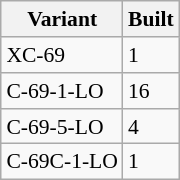<table class = "wikitable" style = "float:right; font-size:90%; margin-left:15px">
<tr>
<th>Variant</th>
<th>Built</th>
</tr>
<tr>
<td>XC-69</td>
<td>1</td>
</tr>
<tr>
<td>C-69-1-LO</td>
<td>16</td>
</tr>
<tr>
<td>C-69-5-LO</td>
<td>4</td>
</tr>
<tr>
<td>C-69C-1-LO</td>
<td>1</td>
</tr>
</table>
